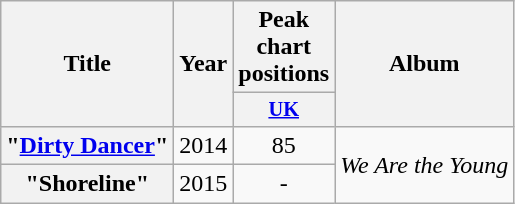<table class="wikitable plainrowheaders" style="text-align:center;" border="1">
<tr>
<th scope="col" rowspan="2">Title</th>
<th scope="col" rowspan="2">Year</th>
<th scope="col" colspan="1">Peak chart positions</th>
<th scope="col" rowspan="2">Album</th>
</tr>
<tr>
<th scope="col" style="width:3em;font-size:85%;"><a href='#'>UK</a></th>
</tr>
<tr>
<th scope="row">"<a href='#'>Dirty Dancer</a>"</th>
<td>2014</td>
<td>85</td>
<td rowspan="2"><em>We Are the Young</em></td>
</tr>
<tr>
<th scope="row">"Shoreline"</th>
<td>2015</td>
<td>-</td>
</tr>
</table>
